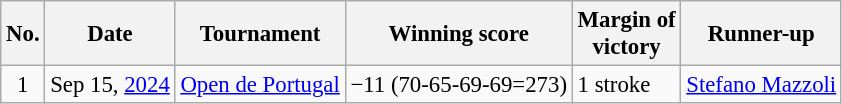<table class="wikitable" style="font-size:95%;">
<tr>
<th>No.</th>
<th>Date</th>
<th>Tournament</th>
<th>Winning score</th>
<th>Margin of<br>victory</th>
<th>Runner-up</th>
</tr>
<tr>
<td align=center>1</td>
<td align=right>Sep 15, <a href='#'>2024</a></td>
<td><a href='#'>Open de Portugal</a></td>
<td>−11 (70-65-69-69=273)</td>
<td>1 stroke</td>
<td> <a href='#'>Stefano Mazzoli</a></td>
</tr>
</table>
